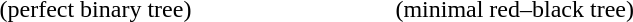<table>
<tr>
<td style="width:1.0em;"></td>
<td style="text-align:right;"></td>
<td style="width:8em;text-align:center"></td>
<td></td>
<td style="width:12em;text-align:right"></td>
</tr>
<tr>
<td></td>
<td>(perfect binary tree)</td>
<td></td>
<td style="text-align:left;">(minimal red–black tree)</td>
</tr>
</table>
